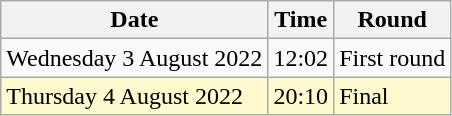<table class="wikitable">
<tr>
<th>Date</th>
<th>Time</th>
<th>Round</th>
</tr>
<tr>
<td>Wednesday 3 August 2022</td>
<td>12:02</td>
<td>First round</td>
</tr>
<tr>
<td style=background:lemonchiffon>Thursday 4 August 2022</td>
<td style=background:lemonchiffon>20:10</td>
<td style=background:lemonchiffon>Final</td>
</tr>
</table>
